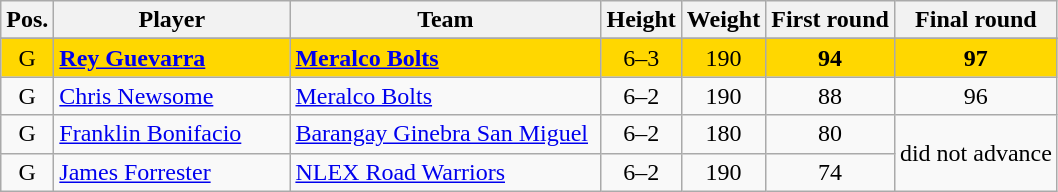<table class="wikitable">
<tr>
<th>Pos.</th>
<th style="width:150px;">Player</th>
<th width=200px>Team</th>
<th>Height</th>
<th>Weight</th>
<th>First round</th>
<th>Final round</th>
</tr>
<tr>
</tr>
<tr bgcolor=#FFD700>
<td style="text-align:center">G</td>
<td><strong><a href='#'>Rey Guevarra</a></strong></td>
<td><strong><a href='#'>Meralco Bolts</a></strong></td>
<td align=center>6–3</td>
<td align=center>190</td>
<td align=center><strong>94 </strong></td>
<td style="text-align:center;"><strong>97 </strong></td>
</tr>
<tr>
<td style="text-align:center">G</td>
<td><a href='#'>Chris Newsome</a></td>
<td><a href='#'>Meralco Bolts</a></td>
<td align=center>6–2</td>
<td align=center>190</td>
<td align=center>88 </td>
<td style="text-align:center;">96 </td>
</tr>
<tr>
<td style="text-align:center">G</td>
<td><a href='#'>Franklin Bonifacio</a></td>
<td><a href='#'>Barangay Ginebra San Miguel</a></td>
<td align=center>6–2</td>
<td align=center>180</td>
<td align=center>80 </td>
<td rowspan=2>did not advance</td>
</tr>
<tr>
<td style="text-align:center">G</td>
<td><a href='#'>James Forrester</a></td>
<td><a href='#'>NLEX Road Warriors</a></td>
<td align=center>6–2</td>
<td align=center>190</td>
<td align=center>74 </td>
</tr>
</table>
